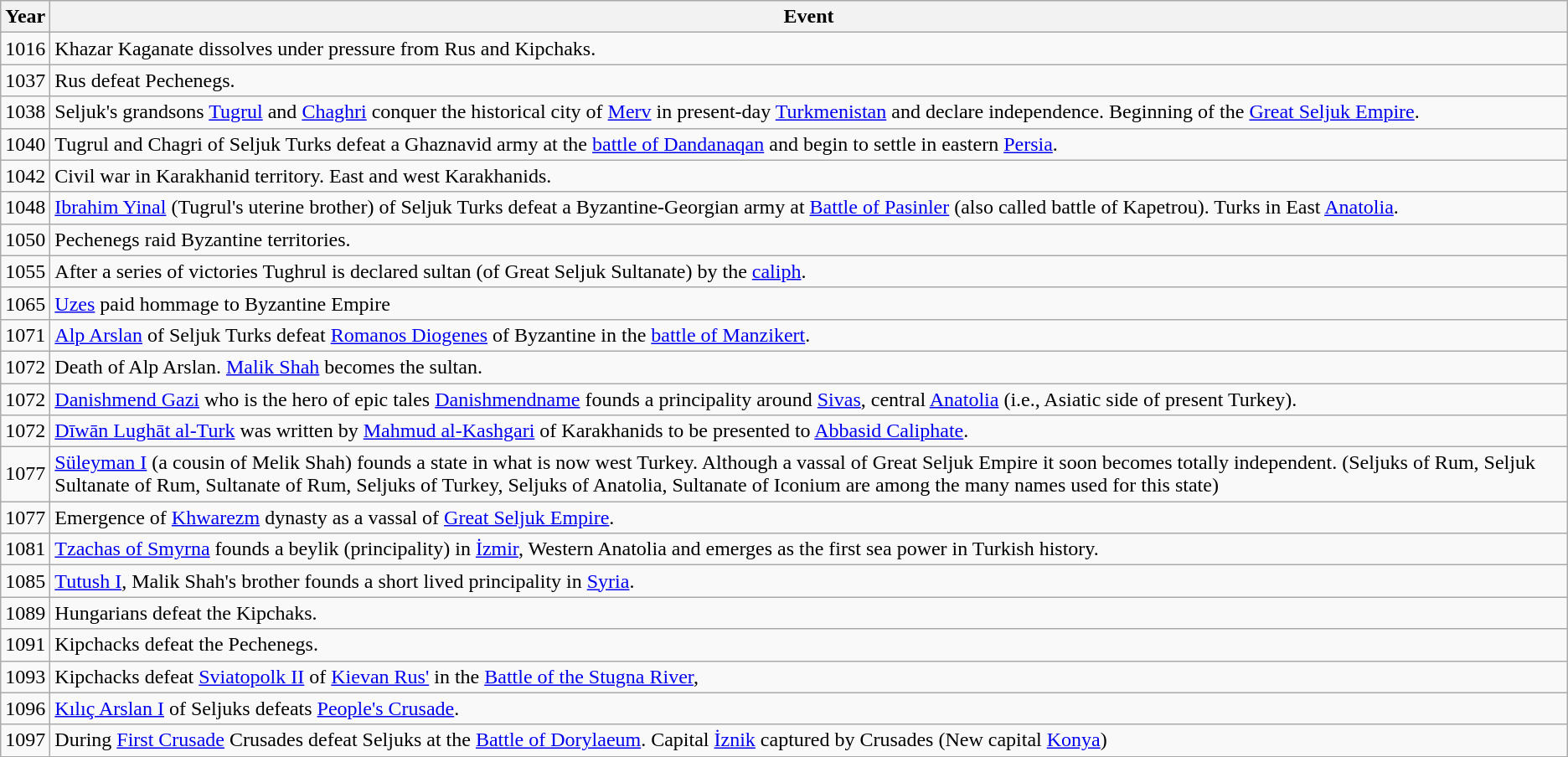<table class="sortable wikitable">
<tr>
<th>Year</th>
<th>Event</th>
</tr>
<tr>
<td>1016</td>
<td>Khazar Kaganate dissolves under pressure from Rus and Kipchaks.</td>
</tr>
<tr>
<td>1037</td>
<td>Rus defeat Pechenegs.</td>
</tr>
<tr>
<td>1038</td>
<td>Seljuk's grandsons <a href='#'>Tugrul</a> and <a href='#'>Chaghri</a> conquer the historical city of <a href='#'>Merv</a> in present-day <a href='#'>Turkmenistan</a> and declare independence. Beginning of the <a href='#'>Great Seljuk Empire</a>.</td>
</tr>
<tr>
<td>1040</td>
<td>Tugrul and Chagri of Seljuk Turks defeat a Ghaznavid army at the <a href='#'>battle of Dandanaqan</a> and begin to settle in eastern <a href='#'>Persia</a>.</td>
</tr>
<tr>
<td>1042</td>
<td>Civil war in Karakhanid territory. East and west Karakhanids.</td>
</tr>
<tr>
<td>1048</td>
<td><a href='#'>Ibrahim Yinal</a> (Tugrul's uterine brother) of Seljuk Turks defeat a Byzantine-Georgian army at <a href='#'>Battle of Pasinler</a> (also called battle of Kapetrou). Turks in East <a href='#'>Anatolia</a>.</td>
</tr>
<tr>
<td>1050</td>
<td>Pechenegs raid Byzantine territories.</td>
</tr>
<tr>
<td>1055</td>
<td>After a series of victories Tughrul is declared sultan (of Great Seljuk Sultanate) by the <a href='#'>caliph</a>.</td>
</tr>
<tr>
<td>1065</td>
<td><a href='#'>Uzes</a> paid hommage to Byzantine Empire</td>
</tr>
<tr>
<td>1071</td>
<td><a href='#'>Alp Arslan</a> of Seljuk Turks defeat <a href='#'>Romanos Diogenes</a> of Byzantine in the <a href='#'>battle of Manzikert</a>.</td>
</tr>
<tr>
<td>1072</td>
<td>Death of Alp Arslan. <a href='#'>Malik Shah</a> becomes the sultan.</td>
</tr>
<tr>
<td>1072</td>
<td><a href='#'>Danishmend Gazi</a> who is the hero of epic tales <a href='#'>Danishmendname</a> founds a principality around <a href='#'>Sivas</a>, central <a href='#'>Anatolia</a> (i.e., Asiatic side of present Turkey).</td>
</tr>
<tr>
<td>1072</td>
<td><a href='#'>Dīwān Lughāt al-Turk</a> was written by <a href='#'>Mahmud al-Kashgari</a> of Karakhanids to be presented to <a href='#'>Abbasid Caliphate</a>.</td>
</tr>
<tr>
<td>1077</td>
<td><a href='#'>Süleyman I</a> (a cousin of Melik Shah) founds a state in what is now west Turkey. Although a vassal of Great Seljuk Empire it soon becomes totally independent. (Seljuks of Rum, Seljuk Sultanate of Rum, Sultanate of Rum, Seljuks of Turkey, Seljuks of Anatolia, Sultanate of Iconium are among the many names used for this state)</td>
</tr>
<tr>
<td>1077</td>
<td>Emergence of <a href='#'>Khwarezm</a> dynasty as a vassal of <a href='#'>Great Seljuk Empire</a>.</td>
</tr>
<tr>
<td>1081</td>
<td><a href='#'>Tzachas of Smyrna</a> founds a beylik (principality) in <a href='#'>İzmir</a>, Western Anatolia and emerges as the first sea power in Turkish history.</td>
</tr>
<tr>
<td>1085</td>
<td><a href='#'>Tutush I</a>, Malik Shah's brother founds a short lived principality in <a href='#'>Syria</a>.</td>
</tr>
<tr>
<td>1089</td>
<td>Hungarians defeat the Kipchaks.</td>
</tr>
<tr>
<td>1091</td>
<td>Kipchacks defeat the Pechenegs.</td>
</tr>
<tr>
<td>1093</td>
<td>Kipchacks defeat <a href='#'>Sviatopolk II</a> of <a href='#'>Kievan Rus'</a> in the <a href='#'>Battle of the Stugna River</a>,</td>
</tr>
<tr>
<td>1096</td>
<td><a href='#'>Kılıç Arslan I</a> of Seljuks defeats <a href='#'>People's Crusade</a>.</td>
</tr>
<tr>
<td>1097</td>
<td>During <a href='#'>First Crusade</a> Crusades defeat Seljuks at the <a href='#'>Battle of Dorylaeum</a>. Capital <a href='#'>İznik</a> captured by Crusades (New capital <a href='#'>Konya</a>)</td>
</tr>
</table>
